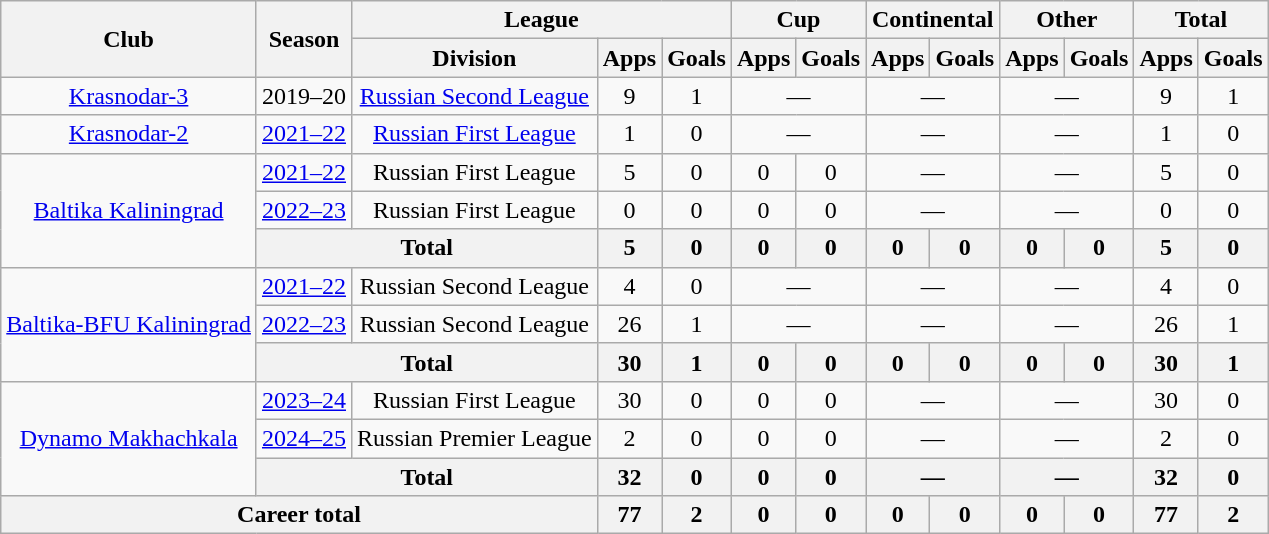<table class="wikitable" style="text-align: center;">
<tr>
<th rowspan="2">Club</th>
<th rowspan="2">Season</th>
<th colspan="3">League</th>
<th colspan="2">Cup</th>
<th colspan="2">Continental</th>
<th colspan="2">Other</th>
<th colspan="2">Total</th>
</tr>
<tr>
<th>Division</th>
<th>Apps</th>
<th>Goals</th>
<th>Apps</th>
<th>Goals</th>
<th>Apps</th>
<th>Goals</th>
<th>Apps</th>
<th>Goals</th>
<th>Apps</th>
<th>Goals</th>
</tr>
<tr>
<td><a href='#'>Krasnodar-3</a></td>
<td>2019–20</td>
<td><a href='#'>Russian Second League</a></td>
<td>9</td>
<td>1</td>
<td colspan="2">—</td>
<td colspan="2">—</td>
<td colspan="2">—</td>
<td>9</td>
<td>1</td>
</tr>
<tr>
<td><a href='#'>Krasnodar-2</a></td>
<td><a href='#'>2021–22</a></td>
<td><a href='#'>Russian First League</a></td>
<td>1</td>
<td>0</td>
<td colspan="2">—</td>
<td colspan="2">—</td>
<td colspan="2">—</td>
<td>1</td>
<td>0</td>
</tr>
<tr>
<td rowspan="3"><a href='#'>Baltika Kaliningrad</a></td>
<td><a href='#'>2021–22</a></td>
<td>Russian First League</td>
<td>5</td>
<td>0</td>
<td>0</td>
<td>0</td>
<td colspan="2">—</td>
<td colspan="2">—</td>
<td>5</td>
<td>0</td>
</tr>
<tr>
<td><a href='#'>2022–23</a></td>
<td>Russian First League</td>
<td>0</td>
<td>0</td>
<td>0</td>
<td>0</td>
<td colspan="2">—</td>
<td colspan="2">—</td>
<td>0</td>
<td>0</td>
</tr>
<tr>
<th colspan="2">Total</th>
<th>5</th>
<th>0</th>
<th>0</th>
<th>0</th>
<th>0</th>
<th>0</th>
<th>0</th>
<th>0</th>
<th>5</th>
<th>0</th>
</tr>
<tr>
<td rowspan="3"><a href='#'>Baltika-BFU Kaliningrad</a></td>
<td><a href='#'>2021–22</a></td>
<td>Russian Second League</td>
<td>4</td>
<td>0</td>
<td colspan="2">—</td>
<td colspan="2">—</td>
<td colspan="2">—</td>
<td>4</td>
<td>0</td>
</tr>
<tr>
<td><a href='#'>2022–23</a></td>
<td>Russian Second League</td>
<td>26</td>
<td>1</td>
<td colspan="2">—</td>
<td colspan="2">—</td>
<td colspan="2">—</td>
<td>26</td>
<td>1</td>
</tr>
<tr>
<th colspan=2>Total</th>
<th>30</th>
<th>1</th>
<th>0</th>
<th>0</th>
<th>0</th>
<th>0</th>
<th>0</th>
<th>0</th>
<th>30</th>
<th>1</th>
</tr>
<tr>
<td rowspan="3"><a href='#'>Dynamo Makhachkala</a></td>
<td><a href='#'>2023–24</a></td>
<td>Russian First League</td>
<td>30</td>
<td>0</td>
<td>0</td>
<td>0</td>
<td colspan="2">—</td>
<td colspan="2">—</td>
<td>30</td>
<td>0</td>
</tr>
<tr>
<td><a href='#'>2024–25</a></td>
<td>Russian Premier League</td>
<td>2</td>
<td>0</td>
<td>0</td>
<td>0</td>
<td colspan="2">—</td>
<td colspan="2">—</td>
<td>2</td>
<td>0</td>
</tr>
<tr>
<th colspan="2">Total</th>
<th>32</th>
<th>0</th>
<th>0</th>
<th>0</th>
<th colspan="2">—</th>
<th colspan="2">—</th>
<th>32</th>
<th>0</th>
</tr>
<tr>
<th colspan="3">Career total</th>
<th>77</th>
<th>2</th>
<th>0</th>
<th>0</th>
<th>0</th>
<th>0</th>
<th>0</th>
<th>0</th>
<th>77</th>
<th>2</th>
</tr>
</table>
